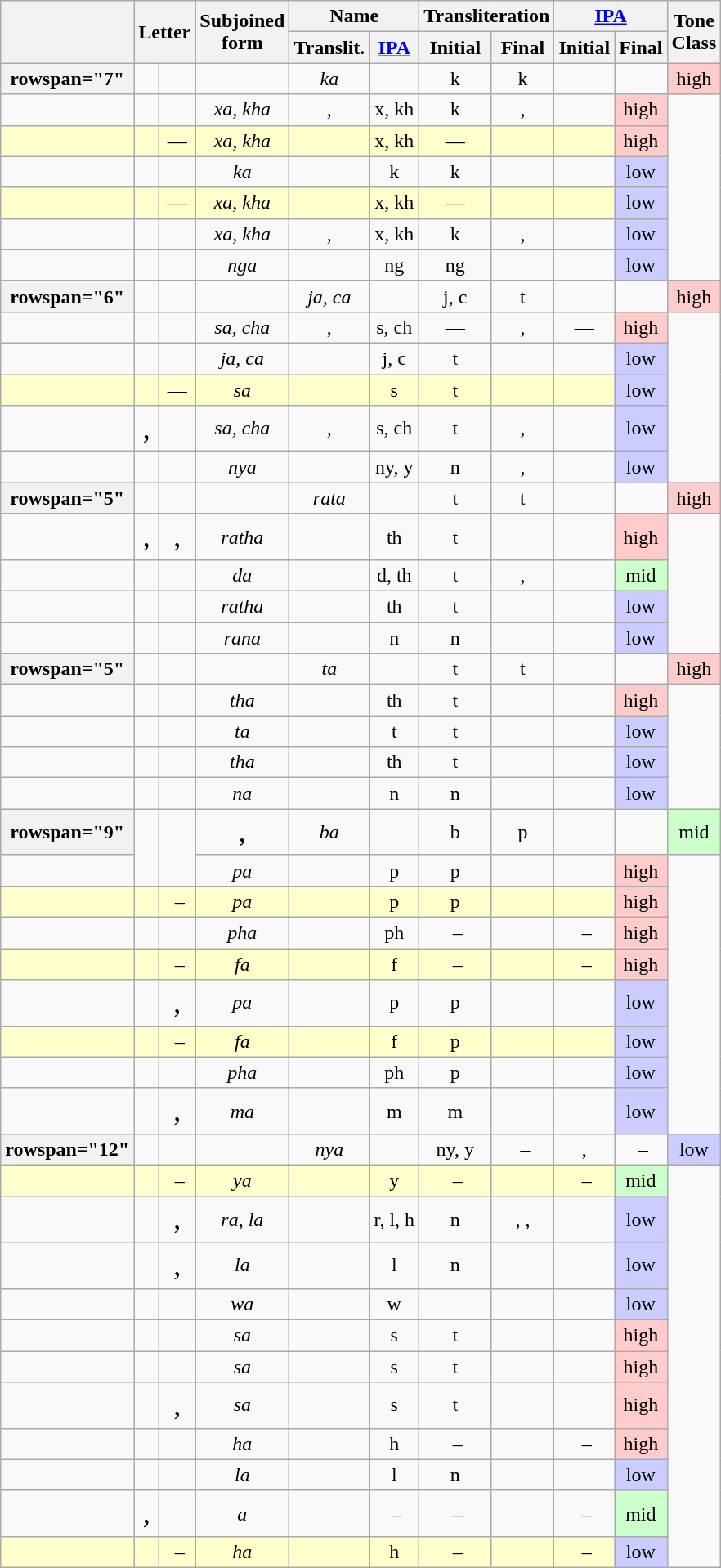<table class="wikitable sortable" style="text-align: center;">
<tr>
<th rowspan="2"></th>
<th colspan="2" rowspan="2">Letter</th>
<th rowspan="2">Subjoined<br>form</th>
<th colspan="2">Name</th>
<th colspan="2">Transliteration</th>
<th colspan="2"><a href='#'>IPA</a></th>
<th rowspan="2">Tone<br>Class</th>
</tr>
<tr>
<th>Translit.</th>
<th><a href='#'>IPA</a></th>
<th>Initial</th>
<th>Final</th>
<th>Initial</th>
<th>Final</th>
</tr>
<tr>
<th>rowspan="7" </th>
<td style="font-size: 150%"></td>
<td style="font-size: 150%"></td>
<td style="font-size: 150%"></td>
<td><em>ka</em></td>
<td></td>
<td>k</td>
<td>k</td>
<td></td>
<td></td>
<td style="background: #fcc">high</td>
</tr>
<tr>
<td style="font-size: 150%"></td>
<td style="font-size: 150%"></td>
<td style="font-size: 150%"></td>
<td><em>xa, kha</em></td>
<td>, </td>
<td>x, kh</td>
<td>k</td>
<td>, </td>
<td></td>
<td style="background: #fcc">high</td>
</tr>
<tr>
<td style="background: #ffc"></td>
<td style="background: #ffc; font-size: 150%"></td>
<td style="background: #ffc">—</td>
<td style="background: #ffc"><em>xa, kha</em></td>
<td style="background: #ffc"></td>
<td style="background: #ffc">x, kh</td>
<td style="background: #ffc">—</td>
<td style="background: #ffc"></td>
<td style="background: #ffc"></td>
<td style="background: #fcc">high</td>
</tr>
<tr>
<td style="font-size: 150%"></td>
<td style="font-size: 150%"></td>
<td style="font-size: 150%"></td>
<td><em>ka</em></td>
<td></td>
<td>k</td>
<td>k</td>
<td></td>
<td></td>
<td style="background: #ccf">low</td>
</tr>
<tr>
<td style="background: #ffc"></td>
<td style="background: #ffc; font-size: 150%"></td>
<td style="background: #ffc">—</td>
<td style="background: #ffc"><em>xa, kha</em></td>
<td style="background: #ffc"></td>
<td style="background: #ffc">x, kh</td>
<td style="background: #ffc">—</td>
<td style="background: #ffc"></td>
<td style="background: #ffc"></td>
<td style="background: #ccf">low</td>
</tr>
<tr>
<td style="font-size: 150%"></td>
<td style="font-size: 150%"></td>
<td style="font-size: 150%"></td>
<td><em>xa, kha</em></td>
<td>, </td>
<td>x, kh</td>
<td>k</td>
<td>, </td>
<td></td>
<td style="background: #ccf">low</td>
</tr>
<tr>
<td style="font-size: 150%"></td>
<td style="font-size: 150%"></td>
<td style="font-size: 150%"></td>
<td><em>nga</em></td>
<td></td>
<td>ng</td>
<td>ng</td>
<td></td>
<td></td>
<td style="background: #ccf">low</td>
</tr>
<tr>
<th>rowspan="6" </th>
<td style="font-size: 150%"></td>
<td style="font-size: 150%"></td>
<td style="font-size: 150%"></td>
<td><em>ja, ca</em></td>
<td></td>
<td>j, c</td>
<td>t</td>
<td></td>
<td></td>
<td style="background: #fcc">high</td>
</tr>
<tr>
<td style="font-size: 150%"></td>
<td style="font-size: 150%"></td>
<td style="font-size: 150%"></td>
<td><em>sa, cha</em></td>
<td>, </td>
<td>s, ch</td>
<td>—</td>
<td>, </td>
<td>—</td>
<td style="background: #fcc">high</td>
</tr>
<tr>
<td style="font-size: 150%"></td>
<td style="font-size: 150%"></td>
<td style="font-size: 150%"></td>
<td><em>ja, ca</em></td>
<td></td>
<td>j, c</td>
<td>t</td>
<td></td>
<td></td>
<td style="background: #ccf">low</td>
</tr>
<tr>
<td style="background: #ffc"></td>
<td style="background: #ffc; font-size: 150%"></td>
<td style="background: #ffc">—</td>
<td style="background: #ffc"><em>sa</em></td>
<td style="background: #ffc"></td>
<td style="background: #ffc">s</td>
<td style="background: #ffc">t</td>
<td style="background: #ffc"></td>
<td style="background: #ffc"></td>
<td style="background: #ccf">low</td>
</tr>
<tr>
<td style="font-size: 150%"></td>
<td style="font-size: 150%">, </td>
<td style="font-size: 150%"></td>
<td><em>sa, cha</em></td>
<td>, </td>
<td>s, ch</td>
<td>t</td>
<td>, </td>
<td></td>
<td style="background: #ccf">low</td>
</tr>
<tr>
<td style="font-size: 150%"></td>
<td style="font-size: 150%"></td>
<td style="font-size: 150%"></td>
<td><em>nya</em></td>
<td></td>
<td>ny, y</td>
<td>n</td>
<td>, </td>
<td></td>
<td style="background: #ccf">low</td>
</tr>
<tr>
<th>rowspan="5" </th>
<td style="font-size: 150%"></td>
<td style="font-size: 150%"></td>
<td style="font-size: 150%"></td>
<td><em>rata</em></td>
<td></td>
<td>t</td>
<td>t</td>
<td></td>
<td></td>
<td style="background: #fcc">high</td>
</tr>
<tr>
<td style="font-size: 150%"></td>
<td style="font-size: 150%">, </td>
<td style="font-size: 150%"> , </td>
<td><em>ratha</em></td>
<td></td>
<td>th</td>
<td>t</td>
<td></td>
<td></td>
<td style="background: #fcc">high</td>
</tr>
<tr>
<td style="font-size: 150%"></td>
<td style="font-size: 150%"></td>
<td style="font-size: 150%"></td>
<td><em>da</em></td>
<td></td>
<td>d, th</td>
<td>t</td>
<td>, </td>
<td></td>
<td style="background: #cfc">mid</td>
</tr>
<tr>
<td style="font-size: 150%"></td>
<td style="font-size: 150%"></td>
<td style="font-size: 150%"></td>
<td><em>ratha</em></td>
<td></td>
<td>th</td>
<td>t</td>
<td></td>
<td></td>
<td style="background: #ccf">low</td>
</tr>
<tr>
<td style="font-size: 150%"></td>
<td style="font-size: 150%"></td>
<td style="font-size: 150%"></td>
<td><em>rana</em></td>
<td></td>
<td>n</td>
<td>n</td>
<td></td>
<td></td>
<td style="background: #ccf">low</td>
</tr>
<tr>
<th>rowspan="5" </th>
<td style="font-size: 150%"></td>
<td style="font-size: 150%"></td>
<td style="font-size: 150%"></td>
<td><em>ta</em></td>
<td></td>
<td>t</td>
<td>t</td>
<td></td>
<td></td>
<td style="background: #fcc">high</td>
</tr>
<tr>
<td style="font-size: 150%"></td>
<td style="font-size: 150%"></td>
<td style="font-size: 150%"></td>
<td><em>tha</em></td>
<td></td>
<td>th</td>
<td>t</td>
<td></td>
<td></td>
<td style="background: #fcc">high</td>
</tr>
<tr>
<td style="font-size: 150%"></td>
<td style="font-size: 150%"></td>
<td style="font-size: 150%"></td>
<td><em>ta</em></td>
<td></td>
<td>t</td>
<td>t</td>
<td></td>
<td></td>
<td style="background: #ccf">low</td>
</tr>
<tr>
<td style="font-size: 150%"></td>
<td style="font-size: 150%"></td>
<td style="font-size: 150%"></td>
<td><em>tha</em></td>
<td></td>
<td>th</td>
<td>t</td>
<td></td>
<td></td>
<td style="background: #ccf">low</td>
</tr>
<tr>
<td style="font-size: 150%"></td>
<td style="font-size: 150%"></td>
<td style="font-size: 150%"></td>
<td><em>na</em></td>
<td></td>
<td>n</td>
<td>n</td>
<td></td>
<td></td>
<td style="background: #ccf">low</td>
</tr>
<tr>
<th>rowspan="9" </th>
<td rowspan="2" style="font-size: 150%"></td>
<td rowspan="2" style="font-size: 150%"></td>
<td style="font-size: 150%"> , </td>
<td><em>ba</em></td>
<td></td>
<td>b</td>
<td>p</td>
<td></td>
<td></td>
<td style="background: #cfc">mid</td>
</tr>
<tr>
<td style="font-size: 150%"></td>
<td><em>pa</em></td>
<td></td>
<td>p</td>
<td>p</td>
<td></td>
<td></td>
<td style="background: #fcc">high</td>
</tr>
<tr>
<td style="background: #ffc"></td>
<td style="background: #ffc; font-size: 150%"></td>
<td style="background: #ffc"> –</td>
<td style="background: #ffc"><em>pa</em></td>
<td style="background: #ffc"></td>
<td style="background: #ffc">p</td>
<td style="background: #ffc">p</td>
<td style="background: #ffc"></td>
<td style="background: #ffc"></td>
<td style="background: #fcc">high</td>
</tr>
<tr>
<td style="font-size: 150%"></td>
<td style="font-size: 150%"></td>
<td style="font-size: 150%"></td>
<td><em>pha</em></td>
<td></td>
<td>ph</td>
<td> –</td>
<td></td>
<td> –</td>
<td style="background: #fcc">high</td>
</tr>
<tr>
<td style="background: #ffc"></td>
<td style="background: #ffc; font-size: 150%"></td>
<td style="background: #ffc"> –</td>
<td style="background: #ffc"><em>fa</em></td>
<td style="background: #ffc"></td>
<td style="background: #ffc">f</td>
<td style="background: #ffc"> –</td>
<td style="background: #ffc"></td>
<td style="background: #ffc"> –</td>
<td style="background: #fcc">high</td>
</tr>
<tr>
<td style="font-size: 150%"></td>
<td style="font-size: 150%"></td>
<td style="font-size: 150%"> , </td>
<td><em>pa</em></td>
<td></td>
<td>p</td>
<td>p</td>
<td></td>
<td></td>
<td style="background: #ccf">low</td>
</tr>
<tr>
<td style="background: #ffc"></td>
<td style="background: #ffc; font-size: 150%"></td>
<td style="background: #ffc"> –</td>
<td style="background: #ffc"><em>fa</em></td>
<td style="background: #ffc"></td>
<td style="background: #ffc">f</td>
<td style="background: #ffc">p</td>
<td style="background: #ffc"></td>
<td style="background: #ffc"></td>
<td style="background: #ccf">low</td>
</tr>
<tr>
<td style="font-size: 150%"></td>
<td style="font-size: 150%"></td>
<td style="font-size: 150%"></td>
<td><em>pha</em></td>
<td></td>
<td>ph</td>
<td>p</td>
<td></td>
<td></td>
<td style="background: #ccf">low</td>
</tr>
<tr>
<td style="font-size: 150%"></td>
<td style="font-size: 150%"></td>
<td style="font-size: 150%"> , </td>
<td><em>ma</em></td>
<td></td>
<td>m</td>
<td>m</td>
<td></td>
<td></td>
<td style="background: #ccf">low</td>
</tr>
<tr>
<th>rowspan="12" </th>
<td style="font-size: 150%"></td>
<td style="font-size: 150%"></td>
<td style="font-size: 150%"></td>
<td><em>nya</em></td>
<td></td>
<td>ny, y</td>
<td> –</td>
<td>, </td>
<td> –</td>
<td style="background: #ccf">low</td>
</tr>
<tr>
<td style="background: #ffc"></td>
<td style="background: #ffc; font-size: 150%"></td>
<td style="background: #ffc"> –</td>
<td style="background: #ffc"><em>ya</em></td>
<td style="background: #ffc"></td>
<td style="background: #ffc">y</td>
<td style="background: #ffc"> –</td>
<td style="background: #ffc"></td>
<td style="background: #ffc"> –</td>
<td style="background: #cfc">mid</td>
</tr>
<tr>
<td style="font-size: 150%"></td>
<td style="font-size: 150%"></td>
<td style="font-size: 150%"> , </td>
<td><em>ra, la</em></td>
<td></td>
<td>r, l, h</td>
<td>n</td>
<td>, , </td>
<td></td>
<td style="background: #ccf">low</td>
</tr>
<tr>
<td style="font-size: 150%"></td>
<td style="font-size: 150%"></td>
<td style="font-size: 150%"> ,  </td>
<td><em>la</em></td>
<td></td>
<td>l</td>
<td>n</td>
<td></td>
<td></td>
<td style="background: #ccf">low</td>
</tr>
<tr>
<td style="font-size: 150%"></td>
<td style="font-size: 150%"></td>
<td style="font-size: 150%"></td>
<td><em>wa</em></td>
<td></td>
<td>w</td>
<td></td>
<td></td>
<td></td>
<td style="background: #ccf">low</td>
</tr>
<tr>
<td style="font-size: 150%"></td>
<td style="font-size: 150%"></td>
<td style="font-size: 150%"></td>
<td><em>sa</em></td>
<td></td>
<td>s</td>
<td>t</td>
<td></td>
<td></td>
<td style="background: #fcc">high</td>
</tr>
<tr>
<td style="font-size: 150%"></td>
<td style="font-size: 150%"></td>
<td style="font-size: 150%"></td>
<td><em>sa</em></td>
<td></td>
<td>s</td>
<td>t</td>
<td></td>
<td></td>
<td style="background: #fcc">high</td>
</tr>
<tr>
<td style="font-size: 150%"></td>
<td style="font-size: 150%"></td>
<td style="font-size: 150%"> ,  </td>
<td><em>sa</em></td>
<td></td>
<td>s</td>
<td>t</td>
<td></td>
<td></td>
<td style="background: #fcc">high</td>
</tr>
<tr>
<td style="font-size: 150%"></td>
<td style="font-size: 150%"></td>
<td style="font-size: 150%"></td>
<td><em>ha</em></td>
<td></td>
<td>h</td>
<td> –</td>
<td></td>
<td> –</td>
<td style="background: #fcc">high</td>
</tr>
<tr>
<td style="font-size: 150%"></td>
<td style="font-size: 150%"></td>
<td style="font-size: 150%"></td>
<td><em>la</em></td>
<td></td>
<td>l</td>
<td>n</td>
<td></td>
<td></td>
<td style="background: #ccf">low</td>
</tr>
<tr>
<td style="font-size: 150%"></td>
<td style="font-size: 150%">, </td>
<td style="font-size: 150%"></td>
<td><em>a</em></td>
<td></td>
<td> –</td>
<td> –</td>
<td></td>
<td> –</td>
<td style="background: #cfc">mid</td>
</tr>
<tr>
<td style="background: #ffc;"></td>
<td style="background: #ffc; font-size: 150%"></td>
<td style="background: #ffc"> –</td>
<td style="background: #ffc"><em>ha</em></td>
<td style="background: #ffc"></td>
<td style="background: #ffc">h</td>
<td style="background: #ffc"> –</td>
<td style="background: #ffc"></td>
<td style="background: #ffc"> –</td>
<td style="background: #ccf">low</td>
</tr>
</table>
